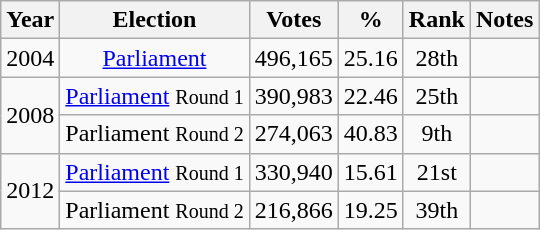<table class="wikitable" style="text-align:center;">
<tr>
<th>Year</th>
<th>Election</th>
<th>Votes</th>
<th>%</th>
<th>Rank</th>
<th>Notes</th>
</tr>
<tr>
<td>2004</td>
<td><a href='#'>Parliament</a></td>
<td>496,165</td>
<td>25.16</td>
<td>28th</td>
<td></td>
</tr>
<tr>
<td rowspan="2">2008</td>
<td><a href='#'>Parliament</a> <small>Round 1</small></td>
<td> 390,983</td>
<td> 22.46</td>
<td>25th</td>
<td></td>
</tr>
<tr>
<td>Parliament <small>Round 2</small></td>
<td> 274,063</td>
<td> 40.83</td>
<td>9th</td>
<td></td>
</tr>
<tr>
<td rowspan="2">2012</td>
<td><a href='#'>Parliament</a> <small>Round 1</small></td>
<td> 330,940</td>
<td> 15.61</td>
<td>21st</td>
<td></td>
</tr>
<tr>
<td>Parliament <small>Round 2</small></td>
<td> 216,866</td>
<td> 19.25</td>
<td>39th</td>
<td></td>
</tr>
</table>
